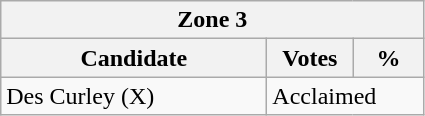<table class="wikitable">
<tr>
<th colspan="3">Zone 3</th>
</tr>
<tr>
<th style="width: 170px">Candidate</th>
<th style="width: 50px">Votes</th>
<th style="width: 40px">%</th>
</tr>
<tr>
<td>Des Curley (X)</td>
<td colspan="2">Acclaimed</td>
</tr>
</table>
